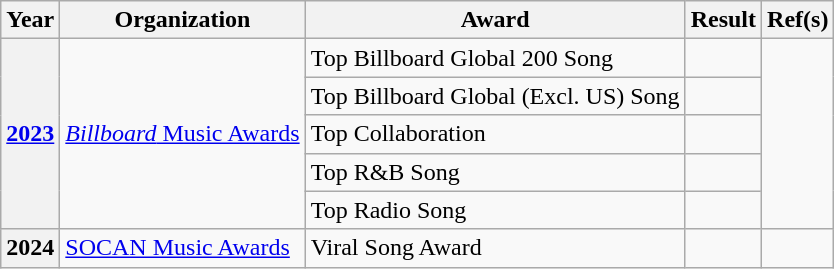<table class="wikitable plainrowheaders">
<tr align=center>
<th scope="col">Year</th>
<th scope="col">Organization</th>
<th scope="col">Award</th>
<th scope="col">Result</th>
<th scope="col">Ref(s)</th>
</tr>
<tr>
<th scope="row" rowspan="5"><a href='#'>2023</a></th>
<td rowspan="5"><a href='#'><em>Billboard</em> Music Awards</a></td>
<td>Top Billboard Global 200 Song</td>
<td></td>
<td style="text-align:center;" rowspan="5"></td>
</tr>
<tr>
<td>Top Billboard Global (Excl. US) Song</td>
<td></td>
</tr>
<tr>
<td>Top Collaboration</td>
<td></td>
</tr>
<tr>
<td>Top R&B Song</td>
<td></td>
</tr>
<tr>
<td>Top Radio Song</td>
<td></td>
</tr>
<tr>
<th scope="row">2024</th>
<td><a href='#'>SOCAN Music Awards</a></td>
<td>Viral Song Award</td>
<td></td>
<td style="text-align:center;"></td>
</tr>
</table>
